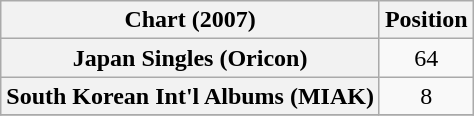<table class="wikitable plainrowheaders">
<tr>
<th>Chart (2007)</th>
<th>Position</th>
</tr>
<tr>
<th scope="row">Japan Singles (Oricon)</th>
<td style="text-align:center;">64</td>
</tr>
<tr>
<th scope="row">South Korean Int'l Albums (MIAK)</th>
<td style="text-align:center;">8</td>
</tr>
<tr>
</tr>
</table>
